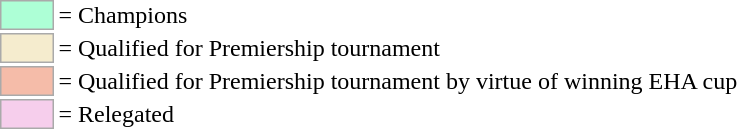<table>
<tr>
<td style="background-color:#ADFFD6; border:1px solid #aaaaaa; width:2em;"></td>
<td>= Champions</td>
</tr>
<tr>
<td style="background-color:#F5ECCE; border:1px solid #aaaaaa; width:2em;"></td>
<td>= Qualified for Premiership tournament</td>
</tr>
<tr>
<td style="background-color:#F5BCA9; border:1px solid #aaaaaa; width:2em;"></td>
<td>= Qualified for Premiership tournament by virtue of winning EHA cup</td>
</tr>
<tr>
<td style="background-color:#F6CEEC; border:1px solid #aaaaaa; width:2em;"></td>
<td>= Relegated</td>
</tr>
</table>
